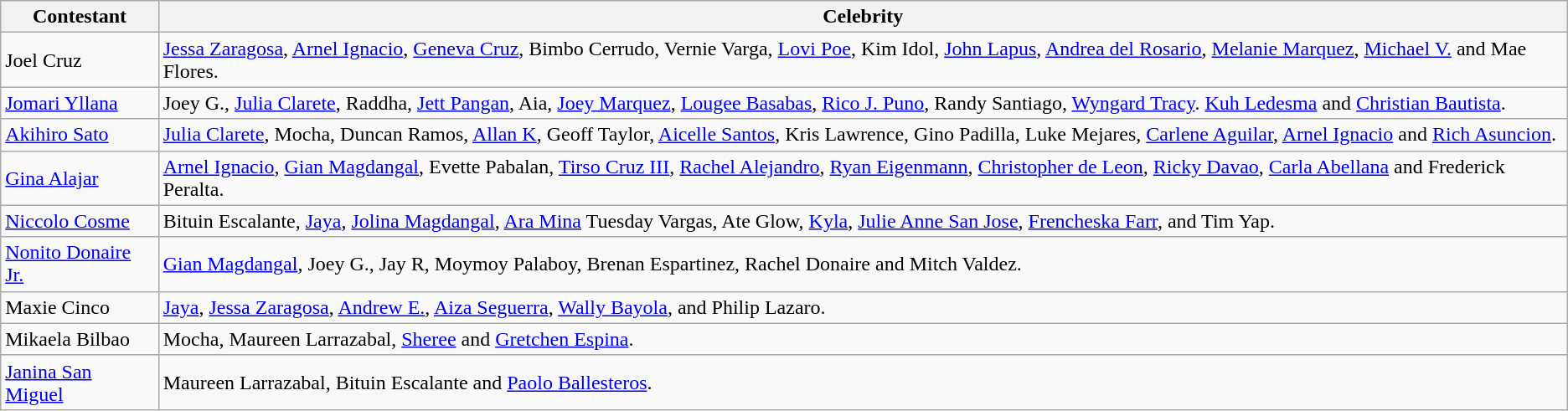<table class="wikitable">
<tr>
<th>Contestant</th>
<th>Celebrity</th>
</tr>
<tr>
<td>Joel Cruz</td>
<td><a href='#'>Jessa Zaragosa</a>, <a href='#'>Arnel Ignacio</a>, <a href='#'>Geneva Cruz</a>, Bimbo Cerrudo, Vernie Varga, <a href='#'>Lovi Poe</a>, Kim Idol, <a href='#'>John Lapus</a>, <a href='#'>Andrea del Rosario</a>, <a href='#'>Melanie Marquez</a>, <a href='#'>Michael V.</a> and Mae Flores.</td>
</tr>
<tr>
<td><a href='#'>Jomari Yllana</a></td>
<td>Joey G., <a href='#'>Julia Clarete</a>, Raddha, <a href='#'>Jett Pangan</a>, Aia, <a href='#'>Joey Marquez</a>, <a href='#'>Lougee Basabas</a>, <a href='#'>Rico J. Puno</a>, Randy Santiago, <a href='#'>Wyngard Tracy</a>. <a href='#'>Kuh Ledesma</a> and <a href='#'>Christian Bautista</a>.</td>
</tr>
<tr>
<td><a href='#'>Akihiro Sato</a></td>
<td><a href='#'>Julia Clarete</a>, Mocha, Duncan Ramos, <a href='#'>Allan K</a>, Geoff Taylor, <a href='#'>Aicelle Santos</a>, Kris Lawrence, Gino Padilla, Luke Mejares, <a href='#'>Carlene Aguilar</a>, <a href='#'>Arnel Ignacio</a> and <a href='#'>Rich Asuncion</a>.</td>
</tr>
<tr>
<td><a href='#'>Gina Alajar</a></td>
<td><a href='#'>Arnel Ignacio</a>, <a href='#'>Gian Magdangal</a>, Evette Pabalan, <a href='#'>Tirso Cruz III</a>, <a href='#'>Rachel Alejandro</a>, <a href='#'>Ryan Eigenmann</a>, <a href='#'>Christopher de Leon</a>, <a href='#'>Ricky Davao</a>, <a href='#'>Carla Abellana</a> and Frederick Peralta.</td>
</tr>
<tr>
<td><a href='#'>Niccolo Cosme</a></td>
<td>Bituin Escalante, <a href='#'>Jaya</a>, <a href='#'>Jolina Magdangal</a>, <a href='#'>Ara Mina</a> Tuesday Vargas, Ate Glow, <a href='#'>Kyla</a>, <a href='#'>Julie Anne San Jose</a>, <a href='#'>Frencheska Farr</a>, and Tim Yap.</td>
</tr>
<tr>
<td><a href='#'>Nonito Donaire Jr.</a></td>
<td><a href='#'>Gian Magdangal</a>, Joey G., Jay R, Moymoy Palaboy, Brenan Espartinez, Rachel Donaire and Mitch Valdez.</td>
</tr>
<tr>
<td>Maxie Cinco</td>
<td><a href='#'>Jaya</a>, <a href='#'>Jessa Zaragosa</a>, <a href='#'>Andrew E.</a>, <a href='#'>Aiza Seguerra</a>, <a href='#'>Wally Bayola</a>, and Philip Lazaro.</td>
</tr>
<tr>
<td>Mikaela Bilbao</td>
<td>Mocha, Maureen Larrazabal, <a href='#'>Sheree</a> and <a href='#'>Gretchen Espina</a>.</td>
</tr>
<tr>
<td><a href='#'>Janina San Miguel</a></td>
<td>Maureen Larrazabal, Bituin Escalante and <a href='#'>Paolo Ballesteros</a>.</td>
</tr>
</table>
